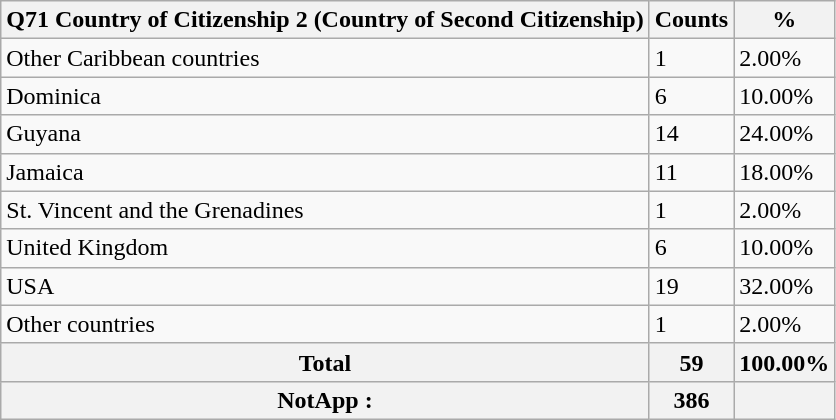<table class="wikitable sortable">
<tr>
<th>Q71 Country of Citizenship 2 (Country of Second Citizenship)</th>
<th>Counts</th>
<th>%</th>
</tr>
<tr>
<td>Other Caribbean countries</td>
<td>1</td>
<td>2.00%</td>
</tr>
<tr>
<td>Dominica</td>
<td>6</td>
<td>10.00%</td>
</tr>
<tr>
<td>Guyana</td>
<td>14</td>
<td>24.00%</td>
</tr>
<tr>
<td>Jamaica</td>
<td>11</td>
<td>18.00%</td>
</tr>
<tr>
<td>St. Vincent and the Grenadines</td>
<td>1</td>
<td>2.00%</td>
</tr>
<tr>
<td>United Kingdom</td>
<td>6</td>
<td>10.00%</td>
</tr>
<tr>
<td>USA</td>
<td>19</td>
<td>32.00%</td>
</tr>
<tr>
<td>Other countries</td>
<td>1</td>
<td>2.00%</td>
</tr>
<tr>
<th>Total</th>
<th>59</th>
<th>100.00%</th>
</tr>
<tr>
<th>NotApp :</th>
<th>386</th>
<th></th>
</tr>
</table>
